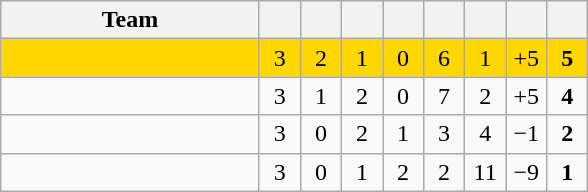<table class="wikitable" style="text-align:center">
<tr>
<th width=165>Team</th>
<th width=20></th>
<th width=20></th>
<th width=20></th>
<th width=20></th>
<th width=20></th>
<th width=20></th>
<th width=20></th>
<th width=20></th>
</tr>
<tr bgcolor=gold>
<td align=left></td>
<td>3</td>
<td>2</td>
<td>1</td>
<td>0</td>
<td>6</td>
<td>1</td>
<td>+5</td>
<td><strong>5</strong></td>
</tr>
<tr>
<td align=left></td>
<td>3</td>
<td>1</td>
<td>2</td>
<td>0</td>
<td>7</td>
<td>2</td>
<td>+5</td>
<td><strong>4</strong></td>
</tr>
<tr>
<td align=left></td>
<td>3</td>
<td>0</td>
<td>2</td>
<td>1</td>
<td>3</td>
<td>4</td>
<td>−1</td>
<td><strong>2</strong></td>
</tr>
<tr>
<td align=left></td>
<td>3</td>
<td>0</td>
<td>1</td>
<td>2</td>
<td>2</td>
<td>11</td>
<td>−9</td>
<td><strong>1</strong></td>
</tr>
</table>
